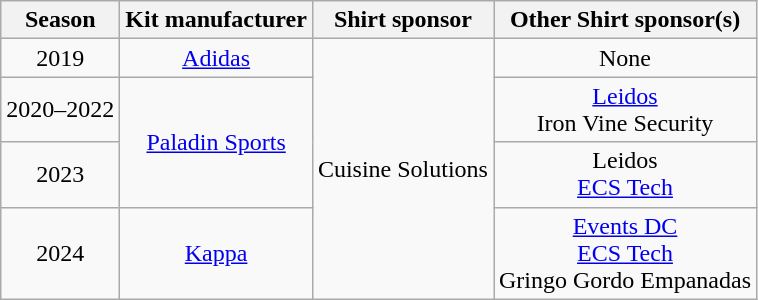<table class="wikitable" style="text-align: center">
<tr>
<th>Season</th>
<th>Kit manufacturer</th>
<th>Shirt sponsor</th>
<th>Other Shirt sponsor(s)</th>
</tr>
<tr>
<td>2019</td>
<td><a href='#'>Adidas</a></td>
<td rowspan="4">Cuisine Solutions</td>
<td>None</td>
</tr>
<tr>
<td>2020–2022</td>
<td rowspan="2"><a href='#'>Paladin Sports</a></td>
<td><a href='#'>Leidos</a><br>Iron Vine Security</td>
</tr>
<tr>
<td>2023</td>
<td>Leidos<br><a href='#'>ECS Tech</a></td>
</tr>
<tr>
<td>2024</td>
<td><a href='#'>Kappa</a></td>
<td><a href='#'>Events DC</a><br><a href='#'>ECS Tech</a><br>Gringo Gordo Empanadas</td>
</tr>
</table>
